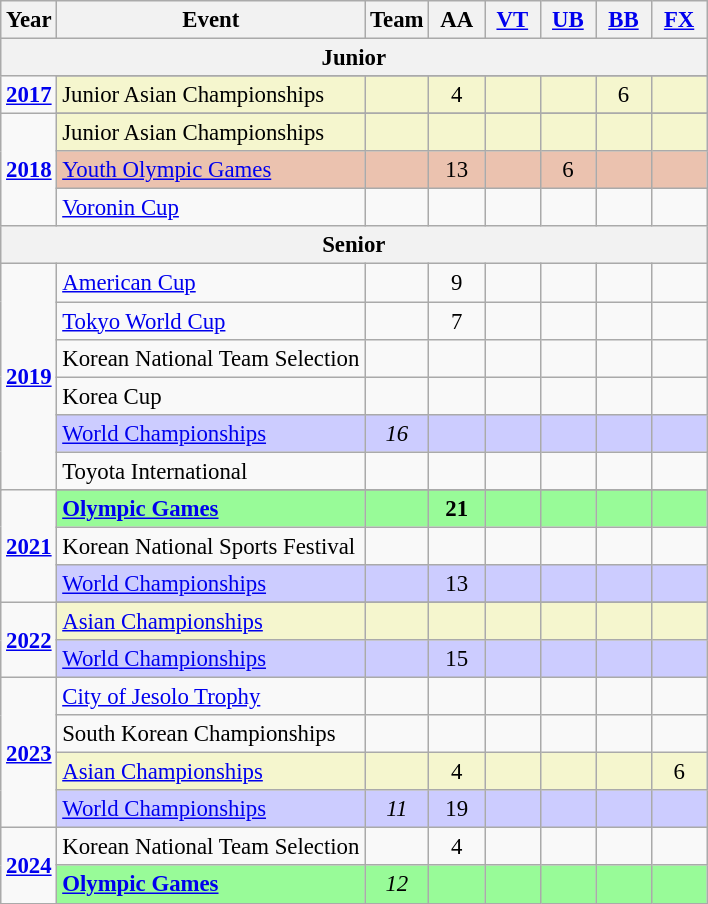<table class="wikitable" style="text-align:center; font-size:95%;">
<tr>
<th align="center">Year</th>
<th align="center">Event</th>
<th style="width:30px;">Team</th>
<th style="width:30px;">AA</th>
<th style="width:30px;"><a href='#'>VT</a></th>
<th style="width:30px;"><a href='#'>UB</a></th>
<th style="width:30px;"><a href='#'>BB</a></th>
<th style="width:30px;"><a href='#'>FX</a></th>
</tr>
<tr>
<th colspan="8"><strong>Junior</strong></th>
</tr>
<tr>
<td rowspan="2"><strong><a href='#'>2017</a></strong></td>
</tr>
<tr bgcolor=#F5F6CE>
<td align=left>Junior Asian Championships</td>
<td></td>
<td>4</td>
<td></td>
<td></td>
<td>6</td>
<td></td>
</tr>
<tr>
<td rowspan="4"><strong><a href='#'>2018</a></strong></td>
</tr>
<tr bgcolor=#F5F6CE>
<td align=left>Junior Asian Championships</td>
<td></td>
<td></td>
<td></td>
<td></td>
<td></td>
<td></td>
</tr>
<tr bgcolor=#EBC2AF>
<td align=left><a href='#'>Youth Olympic Games</a></td>
<td></td>
<td>13</td>
<td></td>
<td>6</td>
<td></td>
<td></td>
</tr>
<tr>
<td align=left><a href='#'>Voronin Cup</a></td>
<td></td>
<td></td>
<td></td>
<td></td>
<td></td>
<td></td>
</tr>
<tr>
<th colspan="8"><strong>Senior</strong></th>
</tr>
<tr>
<td rowspan="6"><strong><a href='#'>2019</a></strong></td>
<td align=left><a href='#'>American Cup</a></td>
<td></td>
<td>9</td>
<td></td>
<td></td>
<td></td>
<td></td>
</tr>
<tr>
<td align=left><a href='#'>Tokyo World Cup</a></td>
<td></td>
<td>7</td>
<td></td>
<td></td>
<td></td>
<td></td>
</tr>
<tr>
<td align=left>Korean National Team Selection</td>
<td></td>
<td></td>
<td></td>
<td></td>
<td></td>
<td></td>
</tr>
<tr>
<td align=left>Korea Cup</td>
<td></td>
<td></td>
<td></td>
<td></td>
<td></td>
<td></td>
</tr>
<tr bgcolor=#CCCCFF>
<td align=left><a href='#'>World Championships</a></td>
<td><em>16</em></td>
<td></td>
<td></td>
<td></td>
<td></td>
<td></td>
</tr>
<tr>
<td align=left>Toyota International</td>
<td></td>
<td></td>
<td></td>
<td></td>
<td></td>
<td></td>
</tr>
<tr>
<td rowspan="4"><strong><a href='#'>2021</a></strong></td>
</tr>
<tr bgcolor=98FB98>
<td align=left><strong><a href='#'>Olympic Games</a></strong></td>
<td></td>
<td><strong>21</strong></td>
<td></td>
<td></td>
<td></td>
<td></td>
</tr>
<tr>
<td align=left>Korean National Sports Festival</td>
<td></td>
<td></td>
<td></td>
<td></td>
<td></td>
<td></td>
</tr>
<tr bgcolor=#CCCCFF>
<td align=left><a href='#'>World Championships</a></td>
<td></td>
<td>13</td>
<td></td>
<td></td>
<td></td>
<td></td>
</tr>
<tr>
<td rowspan="3"><strong><a href='#'>2022</a></strong></td>
</tr>
<tr bgcolor=#F5F6CE>
<td align=left><a href='#'>Asian Championships</a></td>
<td></td>
<td></td>
<td></td>
<td></td>
<td></td>
<td></td>
</tr>
<tr bgcolor=#CCCCFF>
<td align=left><a href='#'>World Championships</a></td>
<td></td>
<td>15</td>
<td></td>
<td></td>
<td></td>
<td></td>
</tr>
<tr>
<td rowspan="4"><strong><a href='#'>2023</a></strong></td>
<td align=left><a href='#'>City of Jesolo Trophy</a></td>
<td></td>
<td></td>
<td></td>
<td></td>
<td></td>
<td></td>
</tr>
<tr>
<td align=left>South Korean Championships</td>
<td></td>
<td></td>
<td></td>
<td></td>
<td></td>
<td></td>
</tr>
<tr bgcolor=#F5F6CE>
<td align=left><a href='#'>Asian Championships</a></td>
<td></td>
<td>4</td>
<td></td>
<td></td>
<td></td>
<td>6</td>
</tr>
<tr bgcolor=#CCCCFF>
<td align=left><a href='#'>World Championships</a></td>
<td><em>11</em></td>
<td>19</td>
<td></td>
<td></td>
<td></td>
<td></td>
</tr>
<tr>
<td rowspan="2"><strong><a href='#'>2024</a></strong></td>
<td align=left>Korean National Team Selection</td>
<td></td>
<td>4</td>
<td></td>
<td></td>
<td></td>
<td></td>
</tr>
<tr bgcolor=98FB98>
<td align=left><strong><a href='#'>Olympic Games</a></strong></td>
<td><em>12</em></td>
<td></td>
<td></td>
<td></td>
<td></td>
<td></td>
</tr>
</table>
